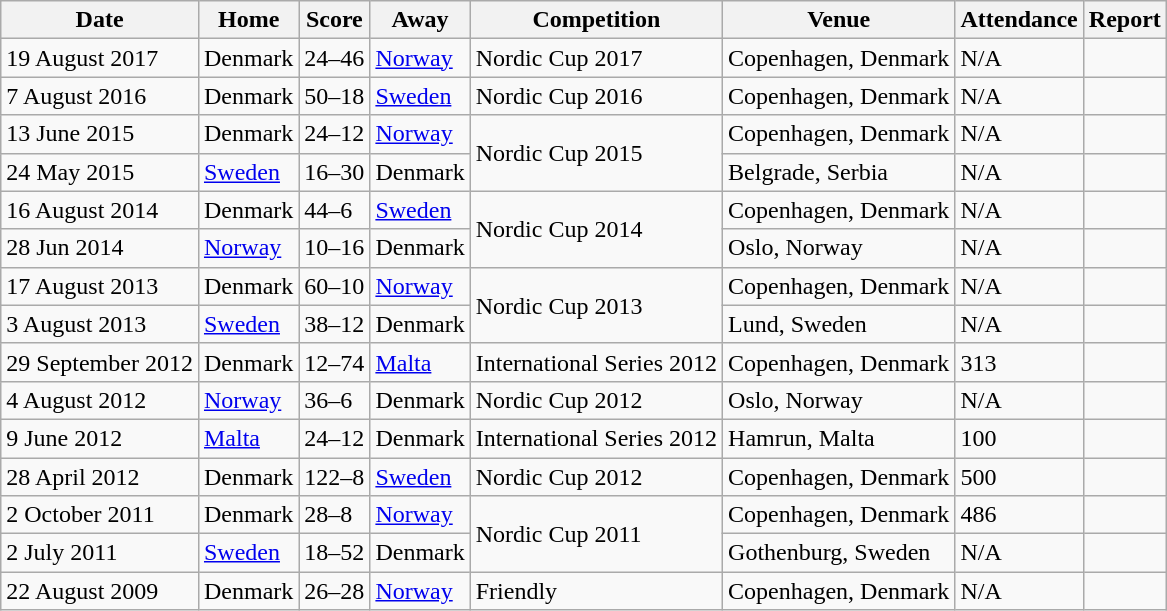<table class="wikitable">
<tr>
<th>Date</th>
<th>Home</th>
<th>Score</th>
<th>Away</th>
<th>Competition</th>
<th>Venue</th>
<th>Attendance</th>
<th>Report</th>
</tr>
<tr>
<td>19 August 2017</td>
<td>Denmark</td>
<td>24–46</td>
<td><a href='#'>Norway</a></td>
<td>Nordic Cup 2017</td>
<td>Copenhagen, Denmark</td>
<td>N/A</td>
<td></td>
</tr>
<tr>
<td>7 August 2016</td>
<td>Denmark</td>
<td>50–18</td>
<td><a href='#'>Sweden</a></td>
<td>Nordic Cup 2016</td>
<td>Copenhagen, Denmark</td>
<td>N/A</td>
<td></td>
</tr>
<tr>
<td>13 June 2015</td>
<td>Denmark</td>
<td>24–12</td>
<td><a href='#'>Norway</a></td>
<td rowspan="2">Nordic Cup 2015</td>
<td>Copenhagen, Denmark</td>
<td>N/A</td>
<td></td>
</tr>
<tr>
<td>24 May 2015</td>
<td><a href='#'>Sweden</a></td>
<td>16–30</td>
<td>Denmark</td>
<td>Belgrade, Serbia</td>
<td>N/A</td>
<td></td>
</tr>
<tr>
<td>16 August 2014</td>
<td>Denmark</td>
<td>44–6</td>
<td><a href='#'>Sweden</a></td>
<td rowspan="2">Nordic Cup 2014</td>
<td>Copenhagen, Denmark</td>
<td>N/A</td>
<td></td>
</tr>
<tr>
<td>28 Jun 2014</td>
<td><a href='#'>Norway</a></td>
<td>10–16</td>
<td>Denmark</td>
<td>Oslo, Norway</td>
<td>N/A</td>
<td></td>
</tr>
<tr>
<td>17 August 2013</td>
<td>Denmark</td>
<td>60–10</td>
<td><a href='#'>Norway</a></td>
<td rowspan="2">Nordic Cup 2013</td>
<td>Copenhagen, Denmark</td>
<td>N/A</td>
<td></td>
</tr>
<tr>
<td>3 August 2013</td>
<td><a href='#'>Sweden</a></td>
<td>38–12</td>
<td>Denmark</td>
<td>Lund, Sweden</td>
<td>N/A</td>
<td></td>
</tr>
<tr>
<td>29 September 2012</td>
<td>Denmark</td>
<td>12–74</td>
<td><a href='#'>Malta</a></td>
<td>International Series 2012</td>
<td>Copenhagen, Denmark</td>
<td>313</td>
<td></td>
</tr>
<tr>
<td>4 August 2012</td>
<td><a href='#'>Norway</a></td>
<td>36–6</td>
<td>Denmark</td>
<td>Nordic Cup 2012</td>
<td>Oslo, Norway</td>
<td>N/A</td>
<td></td>
</tr>
<tr>
<td>9 June 2012</td>
<td><a href='#'>Malta</a></td>
<td>24–12</td>
<td>Denmark</td>
<td>International Series 2012</td>
<td>Hamrun, Malta</td>
<td>100</td>
<td></td>
</tr>
<tr>
<td>28 April 2012</td>
<td>Denmark</td>
<td>122–8</td>
<td><a href='#'>Sweden</a></td>
<td>Nordic Cup 2012</td>
<td>Copenhagen, Denmark</td>
<td>500</td>
<td></td>
</tr>
<tr>
<td>2 October 2011</td>
<td>Denmark</td>
<td>28–8</td>
<td><a href='#'>Norway</a></td>
<td rowspan="2">Nordic Cup 2011</td>
<td>Copenhagen, Denmark</td>
<td>486</td>
<td></td>
</tr>
<tr>
<td>2 July 2011</td>
<td><a href='#'>Sweden</a></td>
<td>18–52</td>
<td>Denmark</td>
<td>Gothenburg, Sweden</td>
<td>N/A</td>
<td></td>
</tr>
<tr>
<td>22 August 2009</td>
<td>Denmark</td>
<td>26–28</td>
<td><a href='#'>Norway</a></td>
<td>Friendly</td>
<td>Copenhagen, Denmark</td>
<td>N/A</td>
</tr>
</table>
